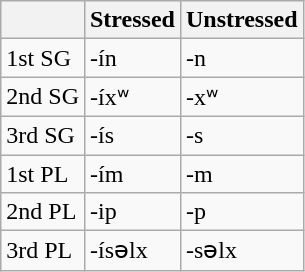<table class="wikitable">
<tr>
<th></th>
<th>Stressed</th>
<th>Unstressed</th>
</tr>
<tr>
<td>1st SG</td>
<td>-ín</td>
<td>-n</td>
</tr>
<tr>
<td>2nd SG</td>
<td>-íxʷ</td>
<td>-xʷ</td>
</tr>
<tr>
<td>3rd SG</td>
<td>-ís</td>
<td>-s</td>
</tr>
<tr>
<td>1st PL</td>
<td>-ím</td>
<td>-m</td>
</tr>
<tr>
<td>2nd PL</td>
<td>-ip</td>
<td>-p</td>
</tr>
<tr>
<td>3rd PL</td>
<td>-ísəlx</td>
<td>-səlx</td>
</tr>
</table>
